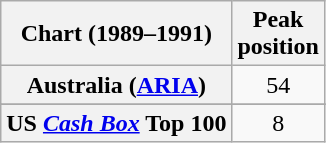<table class="wikitable sortable plainrowheaders" style="text-align:center">
<tr>
<th>Chart (1989–1991)</th>
<th>Peak<br>position</th>
</tr>
<tr>
<th scope="row">Australia (<a href='#'>ARIA</a>)</th>
<td>54</td>
</tr>
<tr>
</tr>
<tr>
</tr>
<tr>
</tr>
<tr>
</tr>
<tr>
</tr>
<tr>
<th scope="row">US <em><a href='#'>Cash Box</a></em> Top 100</th>
<td>8</td>
</tr>
</table>
